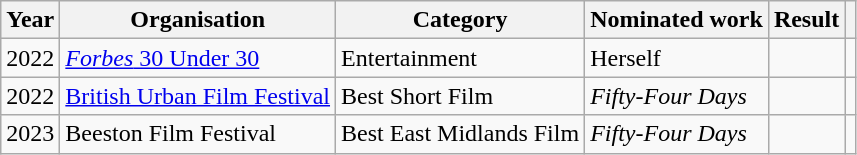<table class="wikitable">
<tr>
<th>Year</th>
<th>Organisation</th>
<th>Category</th>
<th>Nominated work</th>
<th>Result</th>
<th></th>
</tr>
<tr>
<td>2022</td>
<td><a href='#'><em>Forbes</em> 30 Under 30</a></td>
<td>Entertainment</td>
<td>Herself</td>
<td></td>
<td align="center"></td>
</tr>
<tr>
<td>2022</td>
<td><a href='#'>British Urban Film Festival</a></td>
<td>Best Short Film</td>
<td><em>Fifty-Four Days</em></td>
<td></td>
<td align="center"></td>
</tr>
<tr>
<td>2023</td>
<td>Beeston Film Festival</td>
<td>Best East Midlands Film</td>
<td><em>Fifty-Four Days</em></td>
<td></td>
<td align="center"></td>
</tr>
</table>
